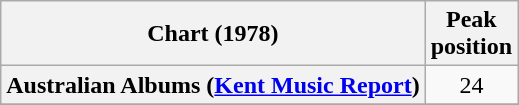<table class="wikitable sortable plainrowheaders">
<tr>
<th>Chart (1978)</th>
<th>Peak<br>position</th>
</tr>
<tr>
<th scope="row">Australian Albums (<a href='#'>Kent Music Report</a>)</th>
<td style="text-align:center;">24</td>
</tr>
<tr>
</tr>
<tr>
</tr>
</table>
